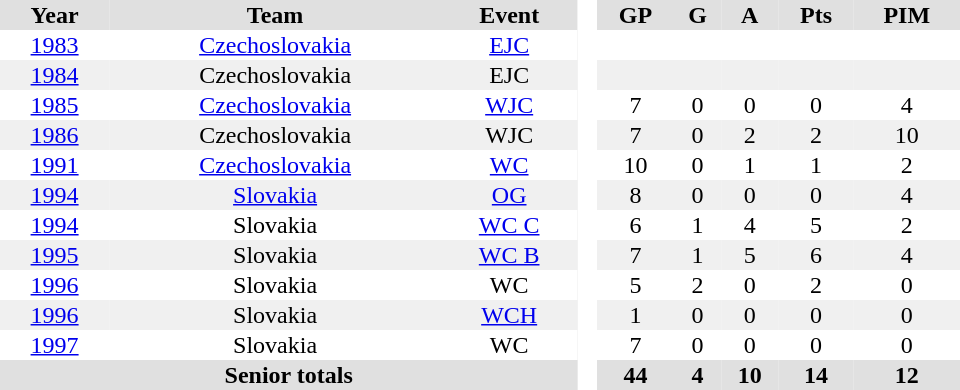<table border="0" cellpadding="1" cellspacing="0" style="text-align:center; width:40em">
<tr ALIGN="center" bgcolor="#e0e0e0">
<th>Year</th>
<th>Team</th>
<th>Event</th>
<th rowspan="99" bgcolor="#ffffff"> </th>
<th>GP</th>
<th>G</th>
<th>A</th>
<th>Pts</th>
<th>PIM</th>
</tr>
<tr>
<td><a href='#'>1983</a></td>
<td><a href='#'>Czechoslovakia</a></td>
<td><a href='#'>EJC</a></td>
<td></td>
<td></td>
<td></td>
<td></td>
<td></td>
</tr>
<tr bgcolor="#f0f0f0">
<td><a href='#'>1984</a></td>
<td>Czechoslovakia</td>
<td>EJC</td>
<td></td>
<td></td>
<td></td>
<td></td>
<td></td>
</tr>
<tr>
<td><a href='#'>1985</a></td>
<td><a href='#'>Czechoslovakia</a></td>
<td><a href='#'>WJC</a></td>
<td>7</td>
<td>0</td>
<td>0</td>
<td>0</td>
<td>4</td>
</tr>
<tr bgcolor="#f0f0f0">
<td><a href='#'>1986</a></td>
<td>Czechoslovakia</td>
<td>WJC</td>
<td>7</td>
<td>0</td>
<td>2</td>
<td>2</td>
<td>10</td>
</tr>
<tr>
<td><a href='#'>1991</a></td>
<td><a href='#'>Czechoslovakia</a></td>
<td><a href='#'>WC</a></td>
<td>10</td>
<td>0</td>
<td>1</td>
<td>1</td>
<td>2</td>
</tr>
<tr bgcolor="#f0f0f0">
<td><a href='#'>1994</a></td>
<td><a href='#'>Slovakia</a></td>
<td><a href='#'>OG</a></td>
<td>8</td>
<td>0</td>
<td>0</td>
<td>0</td>
<td>4</td>
</tr>
<tr>
<td><a href='#'>1994</a></td>
<td>Slovakia</td>
<td><a href='#'>WC C</a></td>
<td>6</td>
<td>1</td>
<td>4</td>
<td>5</td>
<td>2</td>
</tr>
<tr bgcolor="#f0f0f0">
<td><a href='#'>1995</a></td>
<td>Slovakia</td>
<td><a href='#'>WC B</a></td>
<td>7</td>
<td>1</td>
<td>5</td>
<td>6</td>
<td>4</td>
</tr>
<tr>
<td><a href='#'>1996</a></td>
<td>Slovakia</td>
<td>WC</td>
<td>5</td>
<td>2</td>
<td>0</td>
<td>2</td>
<td>0</td>
</tr>
<tr bgcolor="#f0f0f0">
<td><a href='#'>1996</a></td>
<td>Slovakia</td>
<td><a href='#'>WCH</a></td>
<td>1</td>
<td>0</td>
<td>0</td>
<td>0</td>
<td>0</td>
</tr>
<tr>
<td><a href='#'>1997</a></td>
<td>Slovakia</td>
<td>WC</td>
<td>7</td>
<td>0</td>
<td>0</td>
<td>0</td>
<td>0</td>
</tr>
<tr bgcolor="#e0e0e0">
<th colspan=3>Senior totals</th>
<th>44</th>
<th>4</th>
<th>10</th>
<th>14</th>
<th>12</th>
</tr>
</table>
